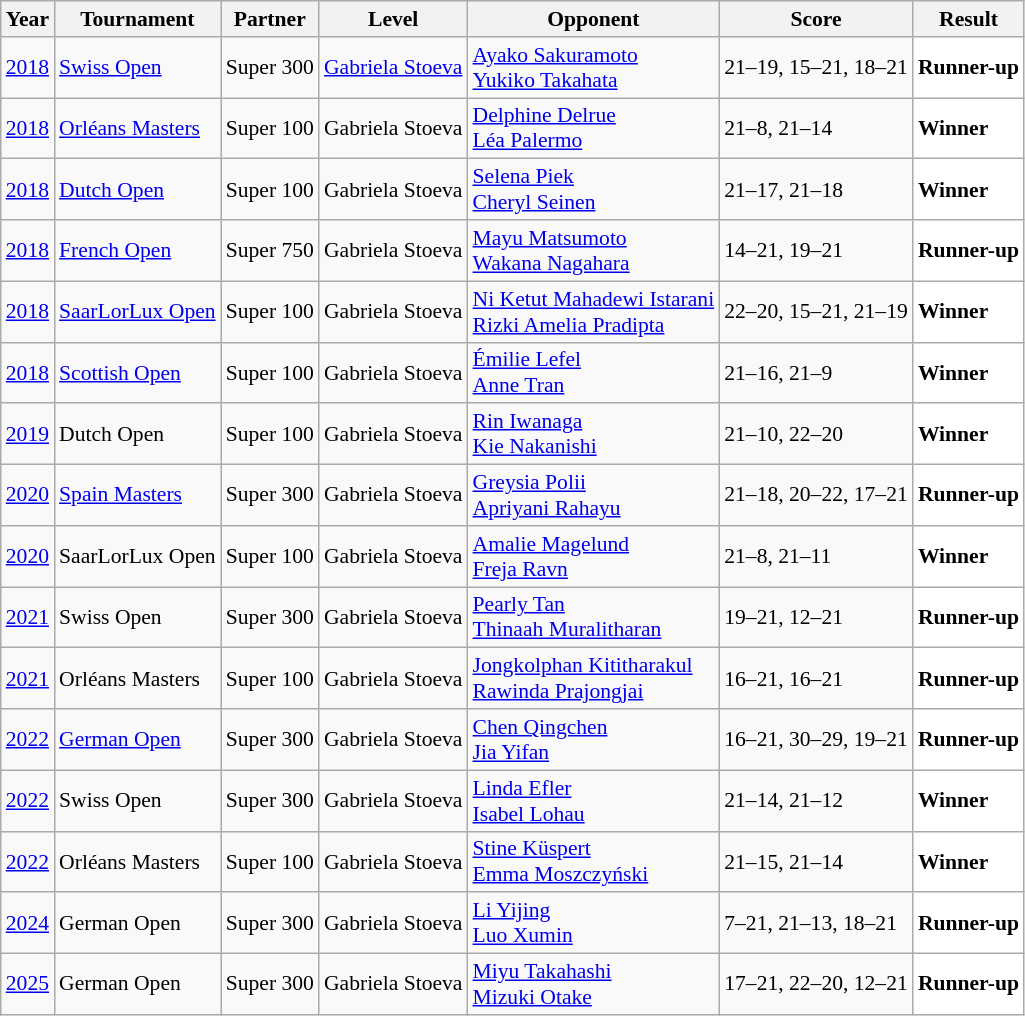<table class="sortable wikitable" style="font-size: 90%;">
<tr>
<th>Year</th>
<th>Tournament</th>
<th>Partner</th>
<th>Level</th>
<th>Opponent</th>
<th>Score</th>
<th>Result</th>
</tr>
<tr>
<td align="center"><a href='#'>2018</a></td>
<td align="left"><a href='#'>Swiss Open</a></td>
<td align="left">Super 300</td>
<td align="left"> <a href='#'>Gabriela Stoeva</a></td>
<td align="left"> <a href='#'>Ayako Sakuramoto</a><br> <a href='#'>Yukiko Takahata</a></td>
<td align="left">21–19, 15–21, 18–21</td>
<td style="text-align:left; background:white"> <strong>Runner-up</strong></td>
</tr>
<tr>
<td align="center"><a href='#'>2018</a></td>
<td align="left"><a href='#'>Orléans Masters</a></td>
<td align="left">Super 100</td>
<td align="left"> Gabriela Stoeva</td>
<td align="left"> <a href='#'>Delphine Delrue</a><br> <a href='#'>Léa Palermo</a></td>
<td align="left">21–8, 21–14</td>
<td style="text-align:left; background:white"> <strong>Winner</strong></td>
</tr>
<tr>
<td align="center"><a href='#'>2018</a></td>
<td align="left"><a href='#'>Dutch Open</a></td>
<td align="left">Super 100</td>
<td align="left"> Gabriela Stoeva</td>
<td align="left"> <a href='#'>Selena Piek</a><br> <a href='#'>Cheryl Seinen</a></td>
<td align="left">21–17, 21–18</td>
<td style="text-align:left; background:white"> <strong>Winner</strong></td>
</tr>
<tr>
<td align="center"><a href='#'>2018</a></td>
<td align="left"><a href='#'>French Open</a></td>
<td align="left">Super 750</td>
<td align="left"> Gabriela Stoeva</td>
<td align="left"> <a href='#'>Mayu Matsumoto</a><br> <a href='#'>Wakana Nagahara</a></td>
<td align="left">14–21, 19–21</td>
<td style="text-align:left; background:white"> <strong>Runner-up</strong></td>
</tr>
<tr>
<td align="center"><a href='#'>2018</a></td>
<td align="left"><a href='#'>SaarLorLux Open</a></td>
<td align="left">Super 100</td>
<td align="left"> Gabriela Stoeva</td>
<td align="left"> <a href='#'>Ni Ketut Mahadewi Istarani</a><br> <a href='#'>Rizki Amelia Pradipta</a></td>
<td align="left">22–20, 15–21, 21–19</td>
<td style="text-align:left; background:white"> <strong>Winner</strong></td>
</tr>
<tr>
<td align="center"><a href='#'>2018</a></td>
<td align="left"><a href='#'>Scottish Open</a></td>
<td align="left">Super 100</td>
<td align="left"> Gabriela Stoeva</td>
<td align="left"> <a href='#'>Émilie Lefel</a><br> <a href='#'>Anne Tran</a></td>
<td align="left">21–16, 21–9</td>
<td style="text-align:left; background:white"> <strong>Winner</strong></td>
</tr>
<tr>
<td align="center"><a href='#'>2019</a></td>
<td align="left">Dutch Open</td>
<td align="left">Super 100</td>
<td align="left"> Gabriela Stoeva</td>
<td align="left"> <a href='#'>Rin Iwanaga</a><br> <a href='#'>Kie Nakanishi</a></td>
<td align="left">21–10, 22–20</td>
<td style="text-align:left; background:white"> <strong>Winner</strong></td>
</tr>
<tr>
<td align="center"><a href='#'>2020</a></td>
<td align="left"><a href='#'>Spain Masters</a></td>
<td align="left">Super 300</td>
<td align="left"> Gabriela Stoeva</td>
<td align="left"> <a href='#'>Greysia Polii</a><br> <a href='#'>Apriyani Rahayu</a></td>
<td align="left">21–18, 20–22, 17–21</td>
<td style="text-align:left; background:white"> <strong>Runner-up</strong></td>
</tr>
<tr>
<td align="center"><a href='#'>2020</a></td>
<td align="left">SaarLorLux Open</td>
<td align="left">Super 100</td>
<td align="left"> Gabriela Stoeva</td>
<td align="left"> <a href='#'>Amalie Magelund</a><br> <a href='#'>Freja Ravn</a></td>
<td align="left">21–8, 21–11</td>
<td style="text-align:left; background:white"> <strong>Winner</strong></td>
</tr>
<tr>
<td align="center"><a href='#'>2021</a></td>
<td align="left">Swiss Open</td>
<td align="left">Super 300</td>
<td align="left"> Gabriela Stoeva</td>
<td align="left"> <a href='#'>Pearly Tan</a><br> <a href='#'>Thinaah Muralitharan</a></td>
<td align="left">19–21, 12–21</td>
<td style="text-align:left; background:white"> <strong>Runner-up</strong></td>
</tr>
<tr>
<td align="center"><a href='#'>2021</a></td>
<td align="left">Orléans Masters</td>
<td align="left">Super 100</td>
<td align="left"> Gabriela Stoeva</td>
<td align="left"> <a href='#'>Jongkolphan Kititharakul</a><br> <a href='#'>Rawinda Prajongjai</a></td>
<td align="left">16–21, 16–21</td>
<td style="text-align:left; background:white"> <strong>Runner-up</strong></td>
</tr>
<tr>
<td align="center"><a href='#'>2022</a></td>
<td align="left"><a href='#'>German Open</a></td>
<td align="left">Super 300</td>
<td align="left"> Gabriela Stoeva</td>
<td align="left"> <a href='#'>Chen Qingchen</a><br> <a href='#'>Jia Yifan</a></td>
<td align="left">16–21, 30–29, 19–21</td>
<td style="text-align:left; background:white"> <strong>Runner-up</strong></td>
</tr>
<tr>
<td align="center"><a href='#'>2022</a></td>
<td align="left">Swiss Open</td>
<td align="left">Super 300</td>
<td align="left"> Gabriela Stoeva</td>
<td align="left"> <a href='#'>Linda Efler</a><br> <a href='#'>Isabel Lohau</a></td>
<td align="left">21–14, 21–12</td>
<td style="text-align:left; background:white"> <strong>Winner</strong></td>
</tr>
<tr>
<td align="center"><a href='#'>2022</a></td>
<td align="left">Orléans Masters</td>
<td align="left">Super 100</td>
<td align="left"> Gabriela Stoeva</td>
<td align="left"> <a href='#'>Stine Küspert</a><br> <a href='#'>Emma Moszczyński</a></td>
<td align="left">21–15, 21–14</td>
<td style="text-align:left; background:white"> <strong>Winner</strong></td>
</tr>
<tr>
<td align="center"><a href='#'>2024</a></td>
<td align="left">German Open</td>
<td align="left">Super 300</td>
<td align="left"> Gabriela Stoeva</td>
<td align="left"> <a href='#'>Li Yijing</a><br> <a href='#'>Luo Xumin</a></td>
<td align="left">7–21, 21–13, 18–21</td>
<td style="text-align:left; background:white"> <strong>Runner-up</strong></td>
</tr>
<tr>
<td align="center"><a href='#'>2025</a></td>
<td align="left">German Open</td>
<td align="left">Super 300</td>
<td align="left"> Gabriela Stoeva</td>
<td align="left"> <a href='#'>Miyu Takahashi</a><br> <a href='#'>Mizuki Otake</a></td>
<td align="left">17–21, 22–20, 12–21</td>
<td style="text-align:left; background: white"> <strong>Runner-up</strong></td>
</tr>
</table>
